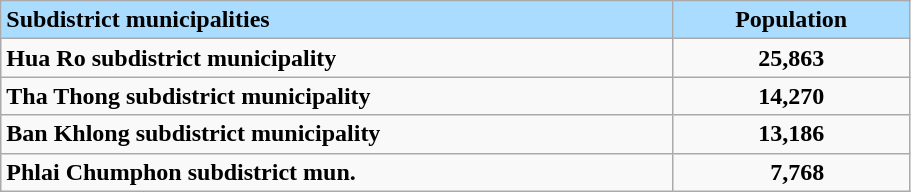<table class="wikitable" style="width:48%; display:inline-table;">
<tr>
<th scope="col" style= "width:74%; background: #aadcff; text-align:left;"><strong>Subdistrict municipalities</strong></th>
<th scope="col" style= "width:26%; background: #aadcff; text-align:center;"><strong>Population</strong></th>
</tr>
<tr>
<td><strong>Hua Ro subdistrict municipality</strong></td>
<td style="text-align:center;"><strong>25,863</strong></td>
</tr>
<tr>
<td><strong>Tha Thong subdistrict municipality</strong></td>
<td style="text-align:center;"><strong>14,270</strong></td>
</tr>
<tr>
<td><strong>Ban Khlong subdistrict municipality</strong></td>
<td style="text-align:center;"><strong>13,186</strong></td>
</tr>
<tr>
<td><strong>Phlai Chumphon subdistrict mun.</strong></td>
<td style="text-align:center;">  <strong>7,768</strong></td>
</tr>
</table>
